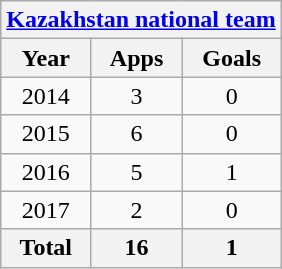<table class="wikitable" style="text-align:center">
<tr>
<th colspan=3><a href='#'>Kazakhstan national team</a></th>
</tr>
<tr>
<th>Year</th>
<th>Apps</th>
<th>Goals</th>
</tr>
<tr>
<td>2014</td>
<td>3</td>
<td>0</td>
</tr>
<tr>
<td>2015</td>
<td>6</td>
<td>0</td>
</tr>
<tr>
<td>2016</td>
<td>5</td>
<td>1</td>
</tr>
<tr>
<td>2017</td>
<td>2</td>
<td>0</td>
</tr>
<tr>
<th>Total</th>
<th>16</th>
<th>1</th>
</tr>
</table>
